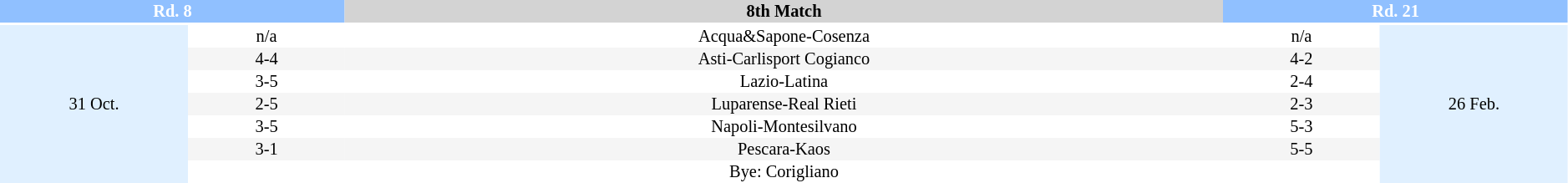<table border=0 cellspacing=0 cellpadding=1 style="font-size: 85%; text-align: center;" width=99%>
<tr>
<td colspan=2 style="background:#90C0FF;color:white;"><strong>Rd. 8</strong></td>
<td style="background:#D3D3D3"><strong>8th Match</strong></td>
<td colspan=2 style="background:#90C0FF;color:white;"><strong>Rd. 21 </strong></td>
</tr>
<tr align=center>
<th width=12%></th>
<th width=10%></th>
<th width=56%></th>
<th width=10%></th>
<th width=12%></th>
</tr>
<tr>
<td style="background:#E0F0FF" rowspan=7>31 Oct.</td>
<td>n/a</td>
<td>Acqua&Sapone-Cosenza</td>
<td>n/a</td>
<td rowspan=7 style="background:#E0F0FF">26 Feb.</td>
</tr>
<tr style="background:#F5F5F5">
<td>4-4</td>
<td>Asti-Carlisport Cogianco</td>
<td>4-2</td>
</tr>
<tr style="background:#FFFFFF">
<td>3-5</td>
<td>Lazio-Latina</td>
<td>2-4</td>
</tr>
<tr style="background:#F5F5F5">
<td>2-5</td>
<td>Luparense-Real Rieti</td>
<td>2-3</td>
</tr>
<tr style="background:#FFFFFF">
<td>3-5</td>
<td>Napoli-Montesilvano</td>
<td>5-3</td>
</tr>
<tr style="background:#F5F5F5">
<td>3-1</td>
<td>Pescara-Kaos</td>
<td>5-5</td>
</tr>
<tr style="background:#FFFFFF">
<td></td>
<td>Bye: Corigliano</td>
<td></td>
</tr>
</table>
